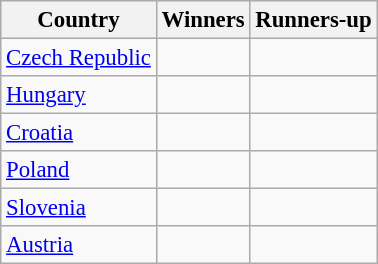<table class="wikitable" style="font-size:95%; text-align: left;">
<tr>
<th>Country</th>
<th>Winners</th>
<th>Runners-up</th>
</tr>
<tr>
<td> <a href='#'>Czech Republic</a></td>
<td></td>
<td></td>
</tr>
<tr>
<td> <a href='#'>Hungary</a></td>
<td></td>
<td></td>
</tr>
<tr>
<td> <a href='#'>Croatia</a></td>
<td></td>
<td></td>
</tr>
<tr>
<td> <a href='#'>Poland</a></td>
<td></td>
<td></td>
</tr>
<tr>
<td> <a href='#'>Slovenia</a></td>
<td></td>
<td></td>
</tr>
<tr>
<td> <a href='#'>Austria</a></td>
<td></td>
<td></td>
</tr>
</table>
